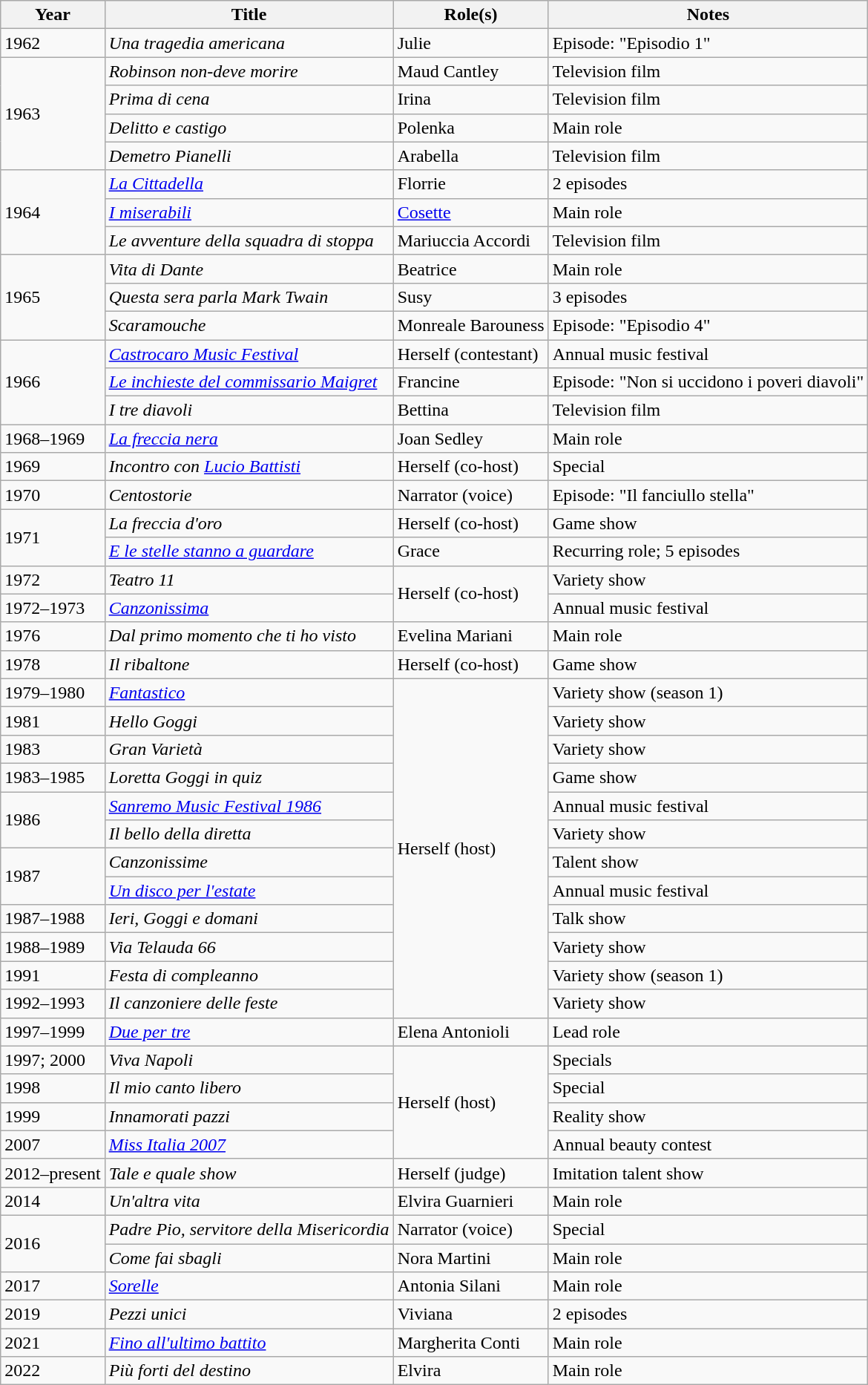<table class="wikitable plainrowheaders sortable">
<tr>
<th scope="col">Year</th>
<th scope="col">Title</th>
<th scope="col">Role(s)</th>
<th scope="col" class="unsortable">Notes</th>
</tr>
<tr>
<td>1962</td>
<td><em>Una tragedia americana</em></td>
<td>Julie</td>
<td>Episode: "Episodio 1"</td>
</tr>
<tr>
<td rowspan="4">1963</td>
<td><em>Robinson non-deve morire</em></td>
<td>Maud Cantley</td>
<td>Television film</td>
</tr>
<tr>
<td><em>Prima di cena</em></td>
<td>Irina</td>
<td>Television film</td>
</tr>
<tr>
<td><em>Delitto e castigo</em></td>
<td>Polenka</td>
<td>Main role</td>
</tr>
<tr>
<td><em>Demetro Pianelli</em></td>
<td>Arabella</td>
<td>Television film</td>
</tr>
<tr>
<td rowspan="3">1964</td>
<td><em><a href='#'>La Cittadella</a></em></td>
<td>Florrie</td>
<td>2 episodes</td>
</tr>
<tr>
<td><em><a href='#'>I miserabili</a></em></td>
<td><a href='#'>Cosette</a></td>
<td>Main role</td>
</tr>
<tr>
<td><em>Le avventure della squadra di stoppa</em></td>
<td>Mariuccia Accordi</td>
<td>Television film</td>
</tr>
<tr>
<td rowspan="3">1965</td>
<td><em>Vita di Dante</em></td>
<td>Beatrice</td>
<td>Main role</td>
</tr>
<tr>
<td><em>Questa sera parla Mark Twain</em></td>
<td>Susy</td>
<td>3 episodes</td>
</tr>
<tr>
<td><em>Scaramouche</em></td>
<td>Monreale Barouness</td>
<td>Episode: "Episodio 4"</td>
</tr>
<tr>
<td rowspan="3">1966</td>
<td><em><a href='#'>Castrocaro Music Festival</a></em></td>
<td>Herself (contestant)</td>
<td>Annual music festival</td>
</tr>
<tr>
<td><em><a href='#'>Le inchieste del commissario Maigret</a></em></td>
<td>Francine</td>
<td>Episode: "Non si uccidono i poveri diavoli"</td>
</tr>
<tr>
<td><em>I tre diavoli</em></td>
<td>Bettina</td>
<td>Television film</td>
</tr>
<tr>
<td>1968–1969</td>
<td><em><a href='#'>La freccia nera</a></em></td>
<td>Joan Sedley</td>
<td>Main role</td>
</tr>
<tr>
<td>1969</td>
<td><em>Incontro con <a href='#'>Lucio Battisti</a></em></td>
<td>Herself (co-host)</td>
<td>Special</td>
</tr>
<tr>
<td>1970</td>
<td><em>Centostorie</em></td>
<td>Narrator (voice)</td>
<td>Episode: "Il fanciullo stella"</td>
</tr>
<tr>
<td rowspan="2">1971</td>
<td><em>La freccia d'oro</em></td>
<td>Herself (co-host)</td>
<td>Game show</td>
</tr>
<tr>
<td><em><a href='#'>E le stelle stanno a guardare</a></em></td>
<td>Grace</td>
<td>Recurring role; 5 episodes</td>
</tr>
<tr>
<td>1972</td>
<td><em>Teatro 11</em></td>
<td rowspan="2">Herself (co-host)</td>
<td>Variety show</td>
</tr>
<tr>
<td>1972–1973</td>
<td><em><a href='#'>Canzonissima</a></em></td>
<td>Annual music festival</td>
</tr>
<tr>
<td>1976</td>
<td><em>Dal primo momento che ti ho visto</em></td>
<td>Evelina Mariani</td>
<td>Main role</td>
</tr>
<tr>
<td>1978</td>
<td><em>Il ribaltone</em></td>
<td>Herself (co-host)</td>
<td>Game show</td>
</tr>
<tr>
<td>1979–1980</td>
<td><em><a href='#'>Fantastico</a></em></td>
<td rowspan="12">Herself (host)</td>
<td>Variety show (season 1)</td>
</tr>
<tr>
<td>1981</td>
<td><em>Hello Goggi</em></td>
<td>Variety show</td>
</tr>
<tr>
<td>1983</td>
<td><em>Gran Varietà</em></td>
<td>Variety show</td>
</tr>
<tr>
<td>1983–1985</td>
<td><em>Loretta Goggi in quiz</em></td>
<td>Game show</td>
</tr>
<tr>
<td rowspan="2">1986</td>
<td><em><a href='#'>Sanremo Music Festival 1986</a></em></td>
<td>Annual music festival</td>
</tr>
<tr>
<td><em>Il bello della diretta</em></td>
<td>Variety show</td>
</tr>
<tr>
<td rowspan="2">1987</td>
<td><em>Canzonissime</em></td>
<td>Talent show</td>
</tr>
<tr>
<td><em><a href='#'>Un disco per l'estate</a></em></td>
<td>Annual music festival</td>
</tr>
<tr>
<td>1987–1988</td>
<td><em>Ieri, Goggi e domani</em></td>
<td>Talk show</td>
</tr>
<tr>
<td>1988–1989</td>
<td><em>Via Telauda 66</em></td>
<td>Variety show</td>
</tr>
<tr>
<td>1991</td>
<td><em>Festa di compleanno</em></td>
<td>Variety show (season 1)</td>
</tr>
<tr>
<td>1992–1993</td>
<td><em>Il canzoniere delle feste</em></td>
<td>Variety show</td>
</tr>
<tr>
<td>1997–1999</td>
<td><em><a href='#'>Due per tre</a></em></td>
<td>Elena Antonioli</td>
<td>Lead role</td>
</tr>
<tr>
<td>1997; 2000</td>
<td><em>Viva Napoli</em></td>
<td rowspan="4">Herself (host)</td>
<td>Specials</td>
</tr>
<tr>
<td>1998</td>
<td><em>Il mio canto libero</em></td>
<td>Special</td>
</tr>
<tr>
<td>1999</td>
<td><em>Innamorati pazzi</em></td>
<td>Reality show</td>
</tr>
<tr>
<td>2007</td>
<td><em><a href='#'>Miss Italia 2007</a></em></td>
<td>Annual beauty contest</td>
</tr>
<tr>
<td>2012–present</td>
<td><em>Tale e quale show</em></td>
<td>Herself (judge)</td>
<td>Imitation talent show</td>
</tr>
<tr>
<td>2014</td>
<td><em>Un'altra vita</em></td>
<td>Elvira Guarnieri</td>
<td>Main role</td>
</tr>
<tr>
<td rowspan="2">2016</td>
<td><em>Padre Pio, servitore della Misericordia</em></td>
<td>Narrator (voice)</td>
<td>Special</td>
</tr>
<tr>
<td><em>Come fai sbagli</em></td>
<td>Nora Martini</td>
<td>Main role</td>
</tr>
<tr>
<td>2017</td>
<td><em><a href='#'>Sorelle</a></em></td>
<td>Antonia Silani</td>
<td>Main role</td>
</tr>
<tr>
<td>2019</td>
<td><em>Pezzi unici</em></td>
<td>Viviana</td>
<td>2 episodes</td>
</tr>
<tr>
<td>2021</td>
<td><em><a href='#'>Fino all'ultimo battito</a></em></td>
<td>Margherita Conti</td>
<td>Main role</td>
</tr>
<tr>
<td>2022</td>
<td><em>Più forti del destino</em></td>
<td>Elvira</td>
<td>Main role</td>
</tr>
</table>
